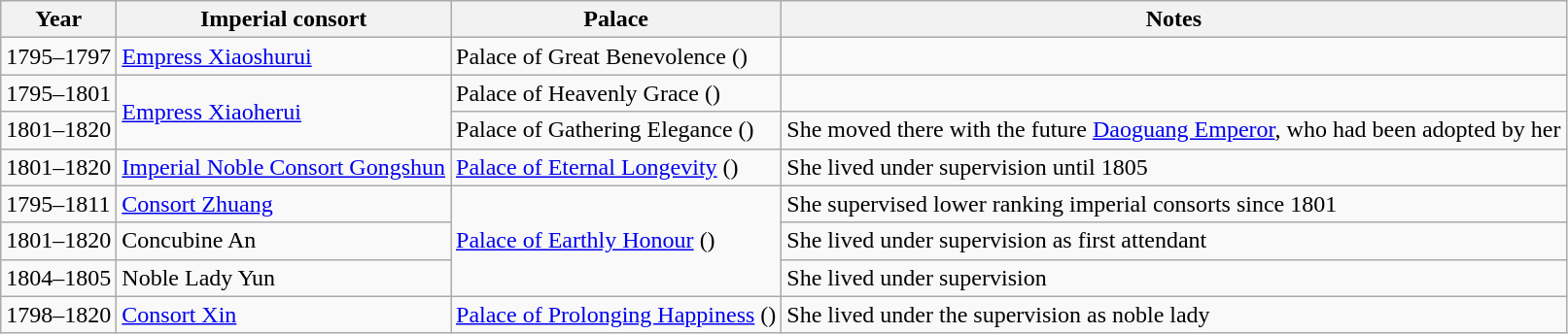<table class="wikitable">
<tr>
<th>Year</th>
<th>Imperial consort</th>
<th>Palace</th>
<th>Notes</th>
</tr>
<tr>
<td>1795–1797</td>
<td><a href='#'>Empress Xiaoshurui</a></td>
<td>Palace of Great Benevolence ()</td>
<td></td>
</tr>
<tr>
<td>1795–1801</td>
<td rowspan="2"><a href='#'>Empress Xiaoherui</a></td>
<td>Palace of Heavenly Grace ()</td>
<td></td>
</tr>
<tr>
<td>1801–1820</td>
<td>Palace of Gathering Elegance ()</td>
<td>She moved there with the future <a href='#'>Daoguang Emperor</a>, who had been adopted by her</td>
</tr>
<tr>
<td>1801–1820</td>
<td><a href='#'>Imperial Noble Consort Gongshun</a></td>
<td><a href='#'>Palace of Eternal Longevity</a> ()</td>
<td>She lived under supervision until 1805</td>
</tr>
<tr>
<td>1795–1811</td>
<td><a href='#'>Consort Zhuang</a></td>
<td rowspan="3"><a href='#'>Palace of Earthly Honour</a> ()</td>
<td>She supervised lower ranking imperial consorts since 1801</td>
</tr>
<tr>
<td>1801–1820</td>
<td>Concubine An</td>
<td>She lived under supervision as first attendant</td>
</tr>
<tr>
<td>1804–1805</td>
<td>Noble Lady Yun</td>
<td>She lived under supervision</td>
</tr>
<tr>
<td>1798–1820</td>
<td><a href='#'>Consort Xin</a></td>
<td><a href='#'>Palace of Prolonging Happiness</a> ()</td>
<td>She lived under the supervision as noble lady</td>
</tr>
</table>
